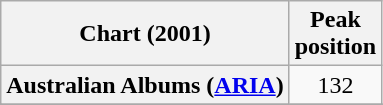<table class="wikitable sortable plainrowheaders" style="text-align:center">
<tr>
<th scope="col">Chart (2001)</th>
<th scope="col">Peak<br>position</th>
</tr>
<tr>
<th scope="row">Australian Albums (<a href='#'>ARIA</a>)</th>
<td align="center">132</td>
</tr>
<tr>
</tr>
<tr>
</tr>
<tr>
</tr>
</table>
